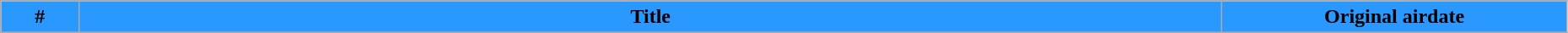<table class="wikitable plainrowheaders sticky-header" style="width:98%">
<tr>
<th style="background:#2998FF; width:5%">#</th>
<th style="background:#2998FF">Title</th>
<th style="background:#2998FF; width:22%">Original airdate</th>
</tr>
<tr>
</tr>
</table>
